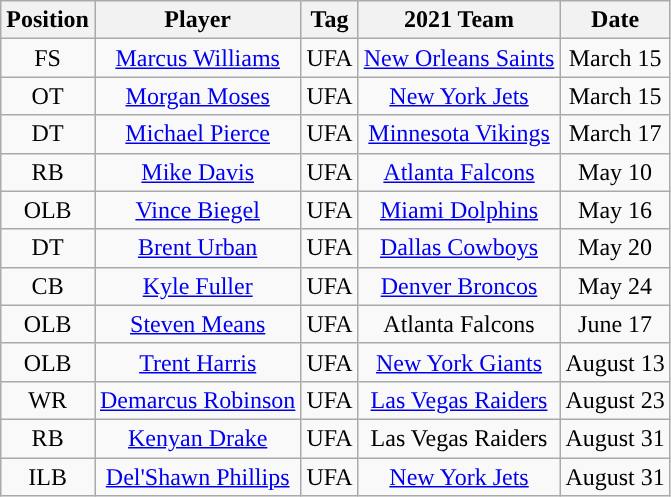<table class="wikitable sortable" style="text-align:center">
<tr>
<th>Position</th>
<th>Player</th>
<th>Tag</th>
<th>2021 Team</th>
<th>Date</th>
</tr>
<tr>
<td>FS</td>
<td><a href='#'>Marcus Williams</a></td>
<td>UFA</td>
<td><a href='#'>New Orleans Saints</a></td>
<td>March 15</td>
</tr>
<tr>
<td>OT</td>
<td><a href='#'>Morgan Moses</a></td>
<td>UFA</td>
<td><a href='#'>New York Jets</a></td>
<td>March 15</td>
</tr>
<tr>
<td>DT</td>
<td><a href='#'>Michael Pierce</a></td>
<td>UFA</td>
<td><a href='#'>Minnesota Vikings</a></td>
<td>March 17</td>
</tr>
<tr>
<td>RB</td>
<td><a href='#'>Mike Davis</a></td>
<td>UFA</td>
<td><a href='#'>Atlanta Falcons</a></td>
<td>May 10</td>
</tr>
<tr>
<td>OLB</td>
<td><a href='#'>Vince Biegel</a></td>
<td>UFA</td>
<td><a href='#'>Miami Dolphins</a></td>
<td>May 16</td>
</tr>
<tr>
<td>DT</td>
<td><a href='#'>Brent Urban</a></td>
<td>UFA</td>
<td><a href='#'>Dallas Cowboys</a></td>
<td>May 20</td>
</tr>
<tr>
<td>CB</td>
<td><a href='#'>Kyle Fuller</a></td>
<td>UFA</td>
<td><a href='#'>Denver Broncos</a></td>
<td>May 24</td>
</tr>
<tr>
<td>OLB</td>
<td><a href='#'>Steven Means</a></td>
<td>UFA</td>
<td>Atlanta Falcons</td>
<td>June 17</td>
</tr>
<tr>
<td>OLB</td>
<td><a href='#'>Trent Harris</a></td>
<td>UFA</td>
<td><a href='#'>New York Giants</a></td>
<td>August 13</td>
</tr>
<tr>
<td>WR</td>
<td><a href='#'>Demarcus Robinson</a></td>
<td>UFA</td>
<td><a href='#'>Las Vegas Raiders</a></td>
<td>August 23</td>
</tr>
<tr>
<td>RB</td>
<td><a href='#'>Kenyan Drake</a></td>
<td>UFA</td>
<td>Las Vegas Raiders</td>
<td>August 31</td>
</tr>
<tr>
<td>ILB</td>
<td><a href='#'>Del'Shawn Phillips</a></td>
<td>UFA</td>
<td><a href='#'>New York Jets</a></td>
<td>August 31</td>
</tr>
</table>
